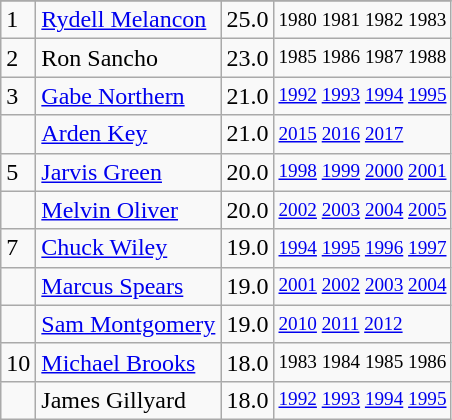<table class="wikitable">
<tr>
</tr>
<tr>
<td>1</td>
<td><a href='#'>Rydell Melancon</a></td>
<td>25.0</td>
<td style="font-size:80%;">1980 1981 1982 1983</td>
</tr>
<tr>
<td>2</td>
<td>Ron Sancho</td>
<td>23.0</td>
<td style="font-size:80%;">1985 1986 1987 1988</td>
</tr>
<tr>
<td>3</td>
<td><a href='#'>Gabe Northern</a></td>
<td>21.0</td>
<td style="font-size:80%;"><a href='#'>1992</a> <a href='#'>1993</a> <a href='#'>1994</a> <a href='#'>1995</a></td>
</tr>
<tr>
<td></td>
<td><a href='#'>Arden Key</a></td>
<td>21.0</td>
<td style="font-size:80%;"><a href='#'>2015</a> <a href='#'>2016</a> <a href='#'>2017</a></td>
</tr>
<tr>
<td>5</td>
<td><a href='#'>Jarvis Green</a></td>
<td>20.0</td>
<td style="font-size:80%;"><a href='#'>1998</a> <a href='#'>1999</a> <a href='#'>2000</a> <a href='#'>2001</a></td>
</tr>
<tr>
<td></td>
<td><a href='#'>Melvin Oliver</a></td>
<td>20.0</td>
<td style="font-size:80%;"><a href='#'>2002</a> <a href='#'>2003</a> <a href='#'>2004</a> <a href='#'>2005</a></td>
</tr>
<tr>
<td>7</td>
<td><a href='#'>Chuck Wiley</a></td>
<td>19.0</td>
<td style="font-size:80%;"><a href='#'>1994</a> <a href='#'>1995</a> <a href='#'>1996</a> <a href='#'>1997</a></td>
</tr>
<tr>
<td></td>
<td><a href='#'>Marcus Spears</a></td>
<td>19.0</td>
<td style="font-size:80%;"><a href='#'>2001</a> <a href='#'>2002</a> <a href='#'>2003</a> <a href='#'>2004</a></td>
</tr>
<tr>
<td></td>
<td><a href='#'>Sam Montgomery</a></td>
<td>19.0</td>
<td style="font-size:80%;"><a href='#'>2010</a> <a href='#'>2011</a> <a href='#'>2012</a></td>
</tr>
<tr>
<td>10</td>
<td><a href='#'>Michael Brooks</a></td>
<td>18.0</td>
<td style="font-size:80%;">1983 1984 1985 1986</td>
</tr>
<tr>
<td></td>
<td>James Gillyard</td>
<td>18.0</td>
<td style="font-size:80%;"><a href='#'>1992</a> <a href='#'>1993</a> <a href='#'>1994</a> <a href='#'>1995</a></td>
</tr>
</table>
